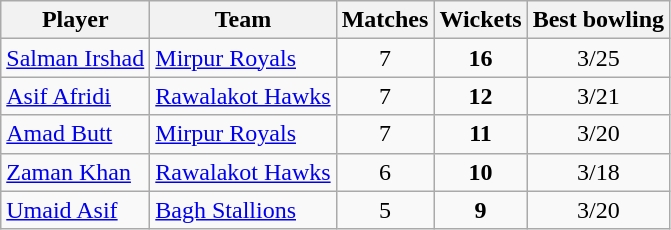<table class="wikitable" style="text-align: center;">
<tr>
<th>Player</th>
<th>Team</th>
<th>Matches</th>
<th>Wickets</th>
<th>Best bowling</th>
</tr>
<tr>
<td style="text-align:left"><a href='#'>Salman Irshad</a></td>
<td style="text-align:left"><a href='#'>Mirpur Royals</a></td>
<td>7</td>
<td><strong>16</strong></td>
<td>3/25</td>
</tr>
<tr>
<td style="text-align:left"><a href='#'>Asif Afridi</a></td>
<td style="text-align:left"><a href='#'>Rawalakot Hawks</a></td>
<td>7</td>
<td><strong>12</strong></td>
<td>3/21</td>
</tr>
<tr>
<td style="text-align:left"><a href='#'>Amad Butt</a></td>
<td style="text-align:left"><a href='#'>Mirpur Royals</a></td>
<td>7</td>
<td><strong>11</strong></td>
<td>3/20</td>
</tr>
<tr>
<td style="text-align:left"><a href='#'>Zaman Khan</a></td>
<td style="text-align:left"><a href='#'>Rawalakot Hawks</a></td>
<td>6</td>
<td><strong>10</strong></td>
<td>3/18</td>
</tr>
<tr>
<td style="text-align:left"><a href='#'>Umaid Asif</a></td>
<td style="text-align:left"><a href='#'>Bagh Stallions</a></td>
<td>5</td>
<td><strong>9</strong></td>
<td>3/20</td>
</tr>
</table>
